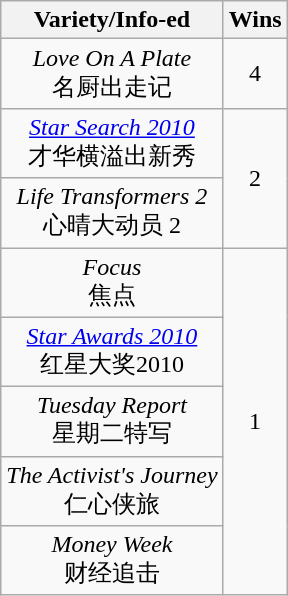<table class="wikitable" style="text-align: center">
<tr>
<th>Variety/Info-ed</th>
<th>Wins</th>
</tr>
<tr>
<td><em>Love On A Plate</em><br> 名厨出走记</td>
<td>4</td>
</tr>
<tr>
<td><em><a href='#'>Star Search 2010</a></em><br> 才华横溢出新秀</td>
<td rowspan=2>2</td>
</tr>
<tr>
<td><em>Life Transformers 2</em><br> 心晴大动员 2</td>
</tr>
<tr>
<td><em>Focus</em><br> 焦点</td>
<td rowspan=5>1</td>
</tr>
<tr>
<td><em><a href='#'>Star Awards 2010</a></em><br> 红星大奖2010</td>
</tr>
<tr>
<td><em>Tuesday Report</em><br> 星期二特写</td>
</tr>
<tr>
<td><em>The Activist's Journey</em><br> 仁心侠旅</td>
</tr>
<tr>
<td><em>Money Week</em><br> 财经追击</td>
</tr>
</table>
